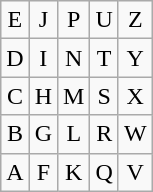<table class="wikitable" style="text-align:center;">
<tr>
<td>E</td>
<td>J</td>
<td>P</td>
<td>U</td>
<td>Z</td>
</tr>
<tr>
<td>D</td>
<td>I</td>
<td>N</td>
<td>T</td>
<td>Y</td>
</tr>
<tr>
<td>C</td>
<td>H</td>
<td>M</td>
<td>S</td>
<td>X</td>
</tr>
<tr>
<td>B</td>
<td>G</td>
<td>L</td>
<td>R</td>
<td>W</td>
</tr>
<tr>
<td>A</td>
<td>F</td>
<td>K</td>
<td>Q</td>
<td>V</td>
</tr>
</table>
